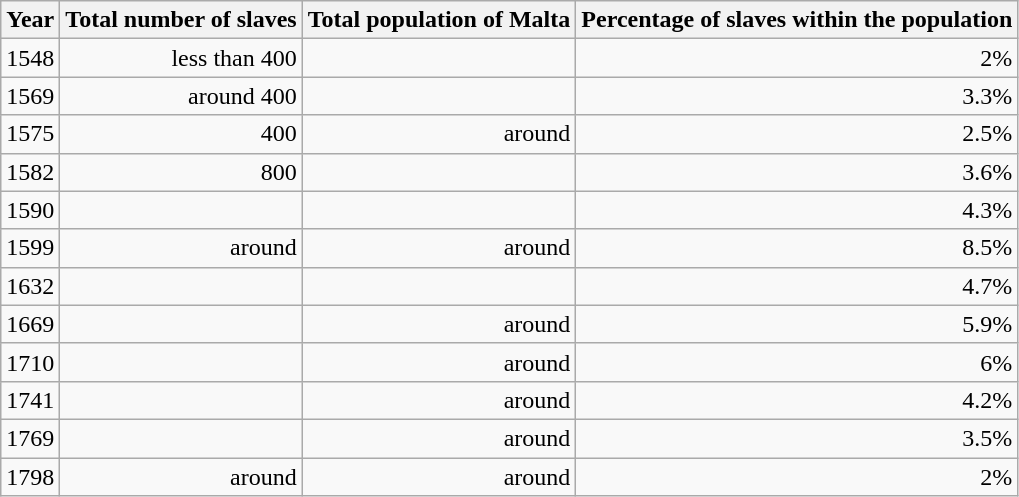<table class="wikitable">
<tr>
<th>Year</th>
<th>Total number of slaves</th>
<th>Total population of Malta</th>
<th>Percentage of slaves within the population</th>
</tr>
<tr>
<td align="center">1548</td>
<td align="right">less than 400</td>
<td align="right"></td>
<td align="right">2%</td>
</tr>
<tr>
<td align="center">1569</td>
<td align="right">around 400</td>
<td align="right"></td>
<td align="right">3.3%</td>
</tr>
<tr>
<td align="center">1575</td>
<td align="right">400</td>
<td align="right">around </td>
<td align="right">2.5%</td>
</tr>
<tr>
<td align="center">1582</td>
<td align="right">800</td>
<td align="right"></td>
<td align="right">3.6%</td>
</tr>
<tr>
<td align="center">1590</td>
<td align="right"></td>
<td align="right"></td>
<td align="right">4.3%</td>
</tr>
<tr>
<td align="center">1599</td>
<td align="right">around </td>
<td align="right">around </td>
<td align="right">8.5%</td>
</tr>
<tr>
<td align="center">1632</td>
<td align="right"></td>
<td align="right"></td>
<td align="right">4.7%</td>
</tr>
<tr>
<td align="center">1669</td>
<td align="right"></td>
<td align="right">around </td>
<td align="right">5.9%</td>
</tr>
<tr>
<td align="center">1710</td>
<td align="right"></td>
<td align="right">around </td>
<td align="right">6%</td>
</tr>
<tr>
<td align="center">1741</td>
<td align="right"></td>
<td align="right">around </td>
<td align="right">4.2%</td>
</tr>
<tr>
<td align="center">1769</td>
<td align="right"></td>
<td align="right">around </td>
<td align="right">3.5%</td>
</tr>
<tr>
<td align="center">1798</td>
<td align="right">around </td>
<td align="right">around </td>
<td align="right">2%</td>
</tr>
</table>
